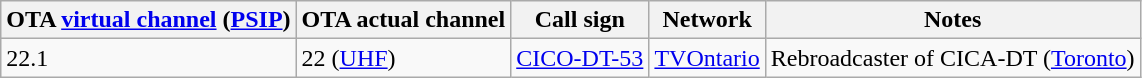<table class="wikitable sortable">
<tr>
<th>OTA <a href='#'>virtual channel</a> (<a href='#'>PSIP</a>)</th>
<th>OTA actual channel</th>
<th>Call sign</th>
<th>Network</th>
<th>Notes</th>
</tr>
<tr>
<td>22.1</td>
<td>22 (<a href='#'>UHF</a>)</td>
<td><a href='#'>CICO-DT-53</a></td>
<td><a href='#'>TVOntario</a></td>
<td>Rebroadcaster of CICA-DT (<a href='#'>Toronto</a>)</td>
</tr>
</table>
